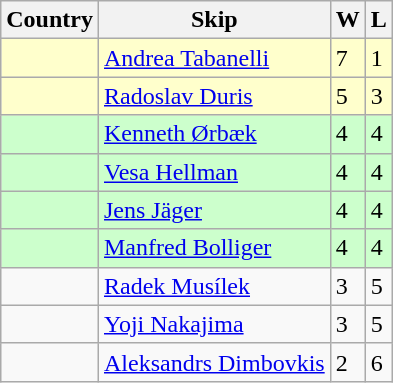<table class="wikitable">
<tr align=center>
<th>Country</th>
<th>Skip</th>
<th>W</th>
<th>L</th>
</tr>
<tr bgcolor=#ffffcc>
<td></td>
<td><a href='#'>Andrea Tabanelli</a></td>
<td>7</td>
<td>1</td>
</tr>
<tr bgcolor=#ffffcc>
<td></td>
<td><a href='#'>Radoslav Duris</a></td>
<td>5</td>
<td>3</td>
</tr>
<tr bgcolor=#ccffcc>
<td></td>
<td><a href='#'>Kenneth Ørbæk</a></td>
<td>4</td>
<td>4</td>
</tr>
<tr bgcolor=#ccffcc>
<td></td>
<td><a href='#'>Vesa Hellman</a></td>
<td>4</td>
<td>4</td>
</tr>
<tr bgcolor=#ccffcc>
<td></td>
<td><a href='#'>Jens Jäger</a></td>
<td>4</td>
<td>4</td>
</tr>
<tr bgcolor=#ccffcc>
<td></td>
<td><a href='#'>Manfred Bolliger</a></td>
<td>4</td>
<td>4</td>
</tr>
<tr>
<td></td>
<td><a href='#'>Radek Musílek</a></td>
<td>3</td>
<td>5</td>
</tr>
<tr>
<td></td>
<td><a href='#'>Yoji Nakajima</a></td>
<td>3</td>
<td>5</td>
</tr>
<tr>
<td></td>
<td><a href='#'>Aleksandrs Dimbovkis</a></td>
<td>2</td>
<td>6</td>
</tr>
</table>
